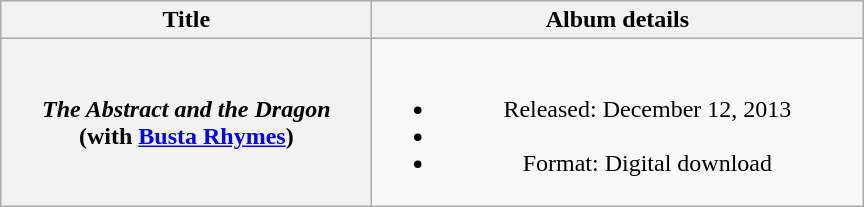<table class="wikitable plainrowheaders" style="text-align:center;">
<tr>
<th scope="col" style="width:15em;">Title</th>
<th scope="col" style="width:20em;">Album details</th>
</tr>
<tr>
<th scope="row"><em>The Abstract and the Dragon</em><br><span>(with <a href='#'>Busta Rhymes</a>)</span></th>
<td><br><ul><li>Released: December 12, 2013</li><li></li><li>Format: Digital download</li></ul></td>
</tr>
</table>
